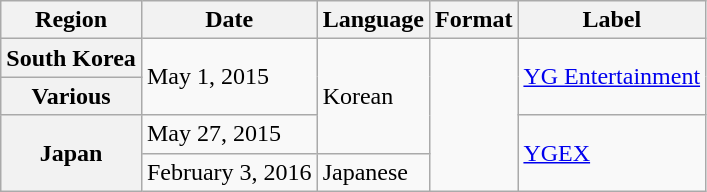<table class="wikitable plainrowheaders" border="1">
<tr>
<th scope="col">Region</th>
<th scope="col">Date</th>
<th scope="col">Language</th>
<th scope="col">Format</th>
<th scope="col">Label</th>
</tr>
<tr>
<th scope="row">South Korea</th>
<td rowspan=2>May 1, 2015</td>
<td rowspan=3>Korean</td>
<td rowspan=4></td>
<td style="text-align:center;" rowspan=2><a href='#'>YG Entertainment</a></td>
</tr>
<tr>
<th scope="row">Various</th>
</tr>
<tr>
<th scope="row" rowspan="2">Japan</th>
<td>May 27, 2015</td>
<td rowspan="2"><a href='#'>YGEX</a></td>
</tr>
<tr>
<td>February 3, 2016</td>
<td>Japanese</td>
</tr>
</table>
